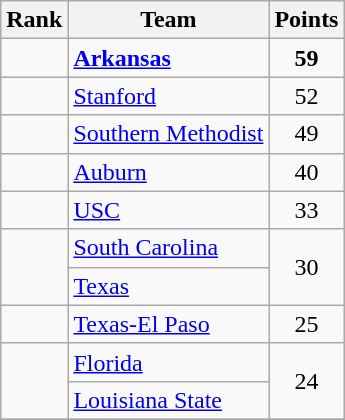<table class="wikitable sortable" style="text-align:center">
<tr>
<th>Rank</th>
<th>Team</th>
<th>Points</th>
</tr>
<tr>
<td></td>
<td align="left"><strong><a href='#'>Arkansas</a></strong></td>
<td><strong>59</strong></td>
</tr>
<tr>
<td></td>
<td align="left"><a href='#'>Stanford</a></td>
<td>52</td>
</tr>
<tr>
<td></td>
<td align="left"><a href='#'>Southern Methodist</a></td>
<td>49</td>
</tr>
<tr>
<td></td>
<td align="left"><a href='#'>Auburn</a></td>
<td>40</td>
</tr>
<tr>
<td></td>
<td align="left"><a href='#'>USC</a></td>
<td>33</td>
</tr>
<tr>
<td rowspan="2"></td>
<td align="left"><a href='#'>South Carolina</a></td>
<td rowspan="2">30</td>
</tr>
<tr>
<td align="left"><a href='#'>Texas</a></td>
</tr>
<tr>
<td></td>
<td align="left"><a href='#'>Texas-El Paso</a></td>
<td>25</td>
</tr>
<tr>
<td rowspan="2"></td>
<td align="left"><a href='#'>Florida</a></td>
<td rowspan="2">24</td>
</tr>
<tr>
<td align="left"><a href='#'>Louisiana State</a></td>
</tr>
<tr>
</tr>
</table>
